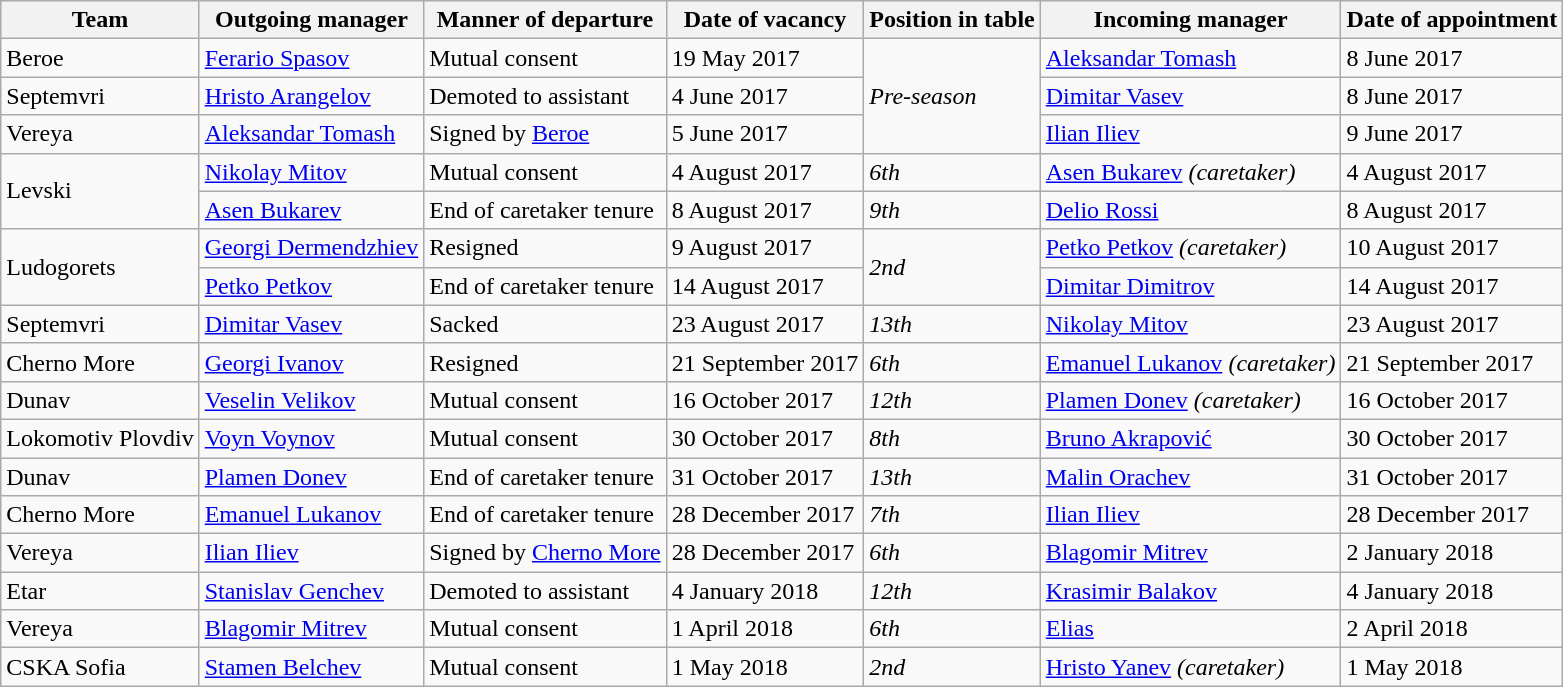<table class="wikitable sortable">
<tr>
<th>Team</th>
<th>Outgoing manager</th>
<th>Manner of departure</th>
<th>Date of vacancy</th>
<th>Position in table</th>
<th>Incoming manager</th>
<th>Date of appointment</th>
</tr>
<tr>
<td>Beroe</td>
<td> <a href='#'>Ferario Spasov</a></td>
<td>Mutual consent</td>
<td>19 May 2017</td>
<td rowspan=3><em>Pre-season</em></td>
<td> <a href='#'>Aleksandar Tomash</a></td>
<td>8 June 2017</td>
</tr>
<tr>
<td>Septemvri</td>
<td> <a href='#'>Hristo Arangelov</a></td>
<td>Demoted to assistant</td>
<td>4 June 2017</td>
<td> <a href='#'>Dimitar Vasev</a></td>
<td>8 June 2017</td>
</tr>
<tr>
<td>Vereya</td>
<td> <a href='#'>Aleksandar Tomash</a></td>
<td>Signed by <a href='#'>Beroe</a></td>
<td>5 June 2017</td>
<td> <a href='#'>Ilian Iliev</a></td>
<td>9 June 2017</td>
</tr>
<tr>
<td rowspan=2>Levski</td>
<td> <a href='#'>Nikolay Mitov</a></td>
<td>Mutual consent</td>
<td>4 August 2017</td>
<td><em>6th</em></td>
<td> <a href='#'>Asen Bukarev</a> <em>(caretaker)</em></td>
<td>4 August 2017</td>
</tr>
<tr>
<td> <a href='#'>Asen Bukarev</a></td>
<td>End of caretaker tenure</td>
<td>8 August 2017</td>
<td><em>9th</em></td>
<td> <a href='#'>Delio Rossi</a></td>
<td>8 August 2017</td>
</tr>
<tr>
<td rowspan=2>Ludogorets</td>
<td> <a href='#'>Georgi Dermendzhiev</a></td>
<td>Resigned</td>
<td>9 August 2017</td>
<td rowspan=2><em>2nd</em></td>
<td> <a href='#'>Petko Petkov</a> <em>(caretaker)</em></td>
<td>10 August 2017</td>
</tr>
<tr>
<td> <a href='#'>Petko Petkov</a></td>
<td>End of caretaker tenure</td>
<td>14 August 2017</td>
<td> <a href='#'>Dimitar Dimitrov</a></td>
<td>14 August 2017</td>
</tr>
<tr>
<td rowspan=1>Septemvri</td>
<td> <a href='#'>Dimitar Vasev</a></td>
<td>Sacked</td>
<td>23 August 2017</td>
<td rowspan=1><em>13th</em></td>
<td> <a href='#'>Nikolay Mitov</a></td>
<td>23 August 2017</td>
</tr>
<tr>
<td rowspan=1>Cherno More</td>
<td> <a href='#'>Georgi Ivanov</a></td>
<td>Resigned</td>
<td>21 September 2017</td>
<td rowspan=1><em>6th</em></td>
<td> <a href='#'>Emanuel Lukanov</a> <em>(caretaker)</em></td>
<td>21 September 2017</td>
</tr>
<tr>
<td>Dunav</td>
<td> <a href='#'>Veselin Velikov</a></td>
<td>Mutual consent</td>
<td>16 October 2017</td>
<td><em>12th</em></td>
<td> <a href='#'>Plamen Donev</a> <em>(caretaker)</em></td>
<td>16 October 2017</td>
</tr>
<tr>
<td>Lokomotiv Plovdiv</td>
<td> <a href='#'>Voyn Voynov</a></td>
<td>Mutual consent</td>
<td>30 October 2017</td>
<td><em>8th</em></td>
<td> <a href='#'>Bruno Akrapović</a></td>
<td>30 October 2017</td>
</tr>
<tr>
<td>Dunav</td>
<td> <a href='#'>Plamen Donev</a></td>
<td>End of caretaker tenure</td>
<td>31 October 2017</td>
<td><em>13th</em></td>
<td> <a href='#'>Malin Orachev</a></td>
<td>31 October 2017</td>
</tr>
<tr>
<td>Cherno More</td>
<td> <a href='#'>Emanuel Lukanov</a></td>
<td>End of caretaker tenure</td>
<td>28 December 2017</td>
<td><em>7th</em></td>
<td> <a href='#'>Ilian Iliev</a></td>
<td>28 December 2017</td>
</tr>
<tr>
<td>Vereya</td>
<td> <a href='#'>Ilian Iliev</a></td>
<td>Signed by <a href='#'>Cherno More</a></td>
<td>28 December 2017</td>
<td><em>6th</em></td>
<td> <a href='#'>Blagomir Mitrev</a></td>
<td>2 January 2018</td>
</tr>
<tr>
<td>Etar</td>
<td> <a href='#'>Stanislav Genchev</a></td>
<td>Demoted to assistant</td>
<td>4 January 2018</td>
<td><em>12th</em></td>
<td> <a href='#'>Krasimir Balakov</a></td>
<td>4 January 2018</td>
</tr>
<tr>
<td>Vereya</td>
<td> <a href='#'>Blagomir Mitrev</a></td>
<td>Mutual consent</td>
<td>1 April 2018</td>
<td><em>6th</em></td>
<td> <a href='#'>Elias</a></td>
<td>2 April 2018</td>
</tr>
<tr>
<td>CSKA Sofia</td>
<td> <a href='#'>Stamen Belchev</a></td>
<td>Mutual consent</td>
<td>1 May 2018</td>
<td><em>2nd</em></td>
<td> <a href='#'>Hristo Yanev</a> <em>(caretaker)</em></td>
<td>1 May 2018</td>
</tr>
</table>
